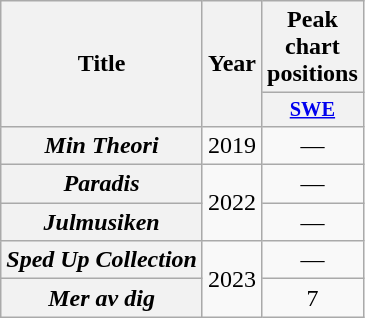<table class="wikitable plainrowheaders" style="text-align:center;">
<tr>
<th scope="col" rowspan="2">Title</th>
<th scope="col" rowspan="2">Year</th>
<th scope="col" colspan="1">Peak chart positions</th>
</tr>
<tr>
<th scope="col" style="width:3em;font-size:85%;"><a href='#'>SWE</a><br></th>
</tr>
<tr>
<th scope="row"><em>Min Theori</em></th>
<td>2019</td>
<td>—</td>
</tr>
<tr>
<th scope="row"><em>Paradis</em></th>
<td rowspan="2">2022</td>
<td>—</td>
</tr>
<tr>
<th scope="row"><em>Julmusiken</em></th>
<td>—</td>
</tr>
<tr>
<th scope="row"><em>Sped Up Collection</em></th>
<td rowspan="2">2023</td>
<td>—</td>
</tr>
<tr>
<th scope="row"><em>Mer av dig</em></th>
<td>7</td>
</tr>
</table>
